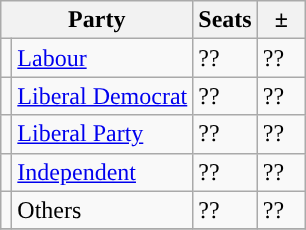<table class="wikitable">
<tr>
<th colspan="2">Party</th>
<th>Seats</th>
<th>  ±  </th>
</tr>
<tr>
<td style="background-color: "></td>
<td><a href='#'>Labour</a></td>
<td>??</td>
<td>??</td>
</tr>
<tr>
<td style="background-color: "></td>
<td><a href='#'>Liberal Democrat</a></td>
<td>??</td>
<td>??</td>
</tr>
<tr>
<td style="background-color: "></td>
<td><a href='#'>Liberal Party</a></td>
<td>??</td>
<td>??</td>
</tr>
<tr>
<td style="background-color: "></td>
<td><a href='#'>Independent</a></td>
<td>??</td>
<td>??</td>
</tr>
<tr>
<td style="background-color: "></td>
<td>Others</td>
<td>??</td>
<td>??</td>
</tr>
<tr>
</tr>
</table>
